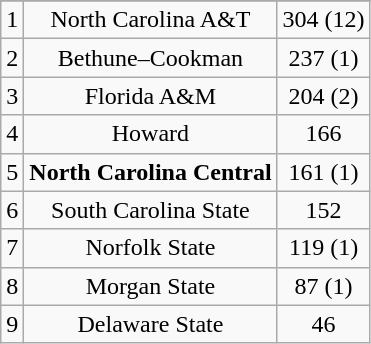<table class="wikitable">
<tr align="center">
</tr>
<tr align="center">
<td>1</td>
<td>North Carolina A&T</td>
<td>304 (12)</td>
</tr>
<tr align="center">
<td>2</td>
<td>Bethune–Cookman</td>
<td>237 (1)</td>
</tr>
<tr align="center">
<td>3</td>
<td>Florida A&M</td>
<td>204 (2)</td>
</tr>
<tr align="center">
<td>4</td>
<td>Howard</td>
<td>166</td>
</tr>
<tr align="center">
<td>5</td>
<td><strong>North Carolina Central</strong></td>
<td>161 (1)</td>
</tr>
<tr align="center">
<td>6</td>
<td>South Carolina State</td>
<td>152</td>
</tr>
<tr align="center">
<td>7</td>
<td>Norfolk State</td>
<td>119 (1)</td>
</tr>
<tr align="center">
<td>8</td>
<td>Morgan State</td>
<td>87 (1)</td>
</tr>
<tr align="center">
<td>9</td>
<td>Delaware State</td>
<td>46</td>
</tr>
</table>
